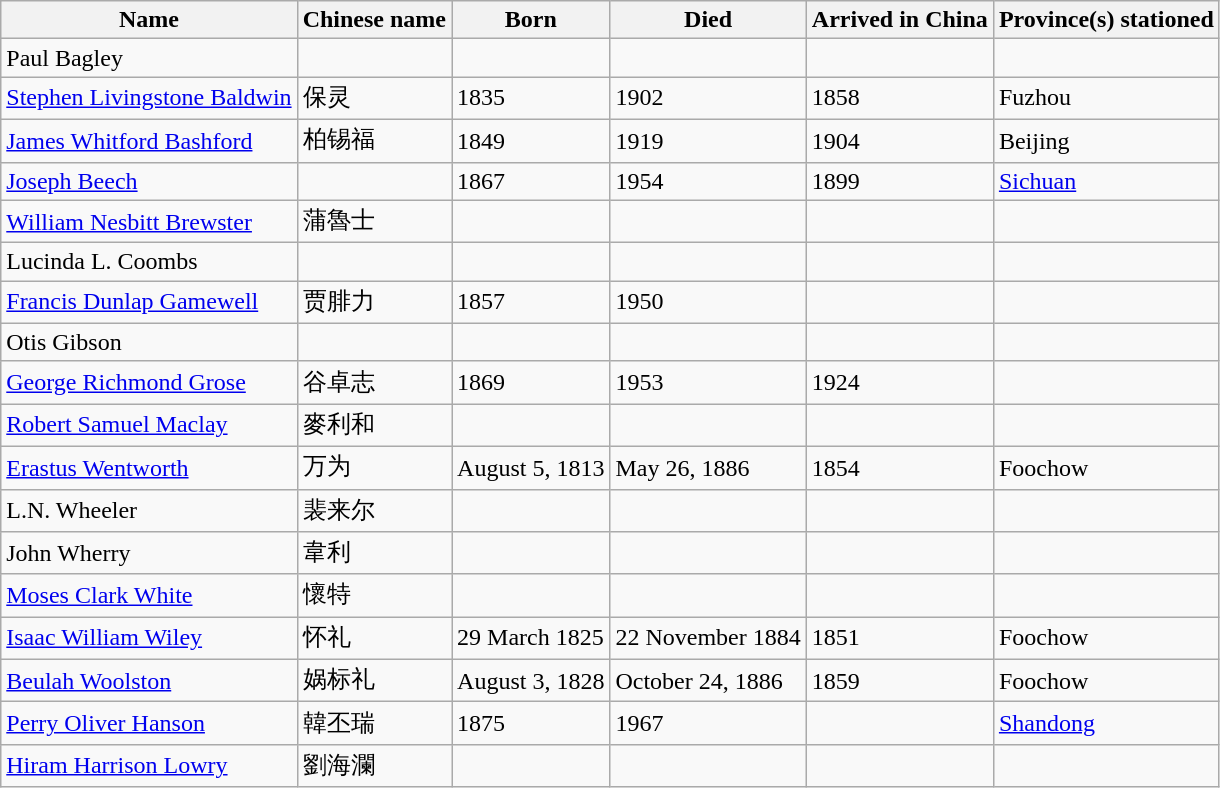<table class="wikitable">
<tr>
<th>Name</th>
<th>Chinese name</th>
<th>Born</th>
<th>Died</th>
<th>Arrived in China</th>
<th>Province(s) stationed</th>
</tr>
<tr>
<td>Paul Bagley</td>
<td></td>
<td></td>
<td></td>
<td></td>
<td></td>
</tr>
<tr>
<td><a href='#'>Stephen Livingstone Baldwin</a></td>
<td>保灵</td>
<td>1835</td>
<td>1902</td>
<td>1858</td>
<td>Fuzhou</td>
</tr>
<tr>
<td><a href='#'>James Whitford Bashford</a></td>
<td>柏锡福</td>
<td>1849</td>
<td>1919</td>
<td>1904</td>
<td>Beijing</td>
</tr>
<tr>
<td><a href='#'>Joseph Beech</a></td>
<td></td>
<td>1867</td>
<td>1954</td>
<td>1899</td>
<td><a href='#'>Sichuan</a></td>
</tr>
<tr>
<td><a href='#'>William Nesbitt Brewster</a></td>
<td>蒲魯士</td>
<td></td>
<td></td>
<td></td>
<td></td>
</tr>
<tr>
<td>Lucinda L. Coombs</td>
<td></td>
<td></td>
<td></td>
<td></td>
<td></td>
</tr>
<tr>
<td><a href='#'>Francis Dunlap Gamewell</a></td>
<td>贾腓力</td>
<td>1857</td>
<td>1950</td>
<td></td>
</tr>
<tr>
<td>Otis Gibson</td>
<td></td>
<td></td>
<td></td>
<td></td>
<td></td>
</tr>
<tr>
<td><a href='#'>George Richmond Grose</a></td>
<td>谷卓志</td>
<td>1869</td>
<td>1953</td>
<td>1924</td>
</tr>
<tr>
<td><a href='#'>Robert Samuel Maclay</a></td>
<td>麥利和</td>
<td></td>
<td></td>
<td></td>
<td></td>
</tr>
<tr>
<td><a href='#'>Erastus Wentworth</a></td>
<td>万为</td>
<td>August 5, 1813</td>
<td>May 26, 1886</td>
<td>1854</td>
<td>Foochow</td>
</tr>
<tr>
<td>L.N. Wheeler</td>
<td>裴来尔</td>
<td></td>
<td></td>
<td></td>
<td></td>
</tr>
<tr>
<td>John Wherry</td>
<td>韋利</td>
<td></td>
<td></td>
<td></td>
<td></td>
</tr>
<tr>
<td><a href='#'>Moses Clark White</a></td>
<td>懷特</td>
<td></td>
<td></td>
<td></td>
<td></td>
</tr>
<tr>
<td><a href='#'>Isaac William Wiley</a></td>
<td>怀礼</td>
<td>29 March 1825</td>
<td>22 November 1884</td>
<td>1851</td>
<td>Foochow</td>
</tr>
<tr>
<td><a href='#'>Beulah Woolston</a></td>
<td>娲标礼</td>
<td>August 3, 1828</td>
<td>October 24, 1886</td>
<td>1859</td>
<td>Foochow</td>
</tr>
<tr>
<td><a href='#'>Perry Oliver Hanson</a></td>
<td>韓丕瑞</td>
<td>1875</td>
<td>1967</td>
<td></td>
<td><a href='#'>Shandong</a></td>
</tr>
<tr>
<td><a href='#'>Hiram Harrison Lowry</a></td>
<td>劉海瀾</td>
<td></td>
<td></td>
<td></td>
<td></td>
</tr>
</table>
